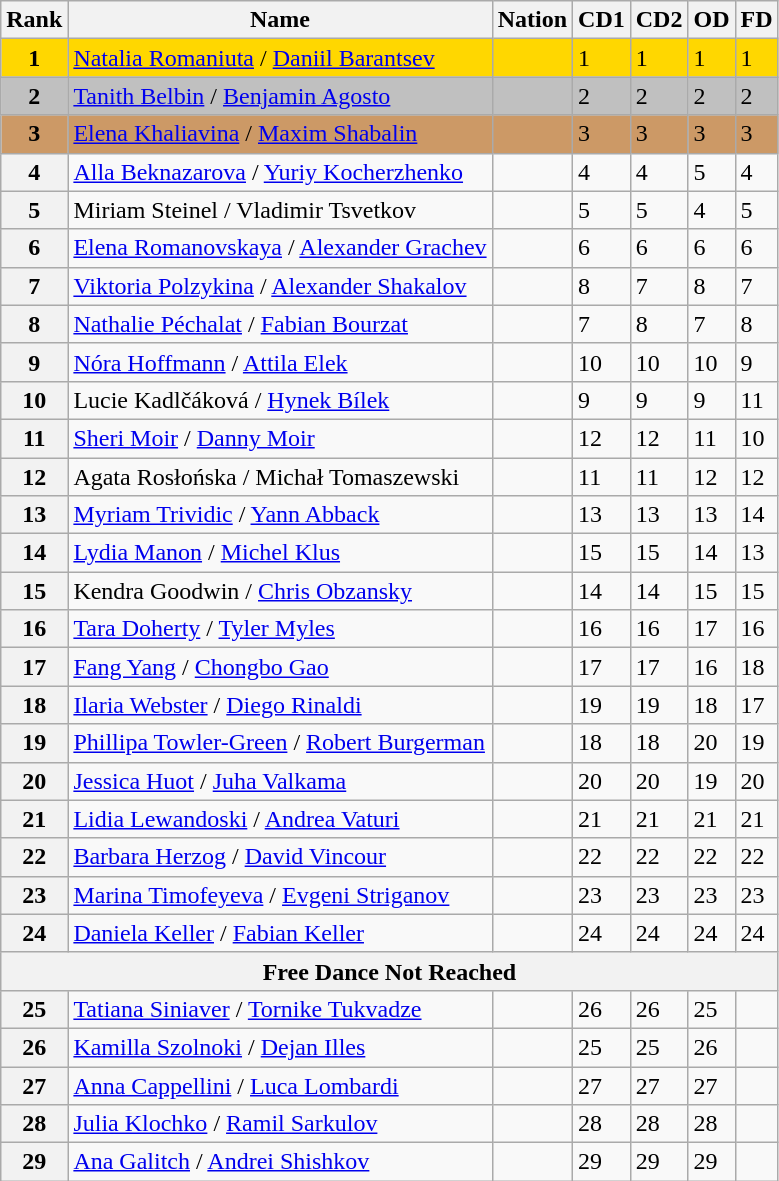<table class="wikitable">
<tr>
<th>Rank</th>
<th>Name</th>
<th>Nation</th>
<th>CD1</th>
<th>CD2</th>
<th>OD</th>
<th>FD</th>
</tr>
<tr bgcolor=gold>
<td align=center><strong>1</strong></td>
<td><a href='#'>Natalia Romaniuta</a> / <a href='#'>Daniil Barantsev</a></td>
<td></td>
<td>1</td>
<td>1</td>
<td>1</td>
<td>1</td>
</tr>
<tr bgcolor=silver>
<td align=center><strong>2</strong></td>
<td><a href='#'>Tanith Belbin</a> / <a href='#'>Benjamin Agosto</a></td>
<td></td>
<td>2</td>
<td>2</td>
<td>2</td>
<td>2</td>
</tr>
<tr bgcolor=cc9966>
<td align=center><strong>3</strong></td>
<td><a href='#'>Elena Khaliavina</a> / <a href='#'>Maxim Shabalin</a></td>
<td></td>
<td>3</td>
<td>3</td>
<td>3</td>
<td>3</td>
</tr>
<tr>
<th>4</th>
<td><a href='#'>Alla Beknazarova</a> / <a href='#'>Yuriy Kocherzhenko</a></td>
<td></td>
<td>4</td>
<td>4</td>
<td>5</td>
<td>4</td>
</tr>
<tr>
<th>5</th>
<td>Miriam Steinel / Vladimir Tsvetkov</td>
<td></td>
<td>5</td>
<td>5</td>
<td>4</td>
<td>5</td>
</tr>
<tr>
<th>6</th>
<td><a href='#'>Elena Romanovskaya</a> / <a href='#'>Alexander Grachev</a></td>
<td></td>
<td>6</td>
<td>6</td>
<td>6</td>
<td>6</td>
</tr>
<tr>
<th>7</th>
<td><a href='#'>Viktoria Polzykina</a> / <a href='#'>Alexander Shakalov</a></td>
<td></td>
<td>8</td>
<td>7</td>
<td>8</td>
<td>7</td>
</tr>
<tr>
<th>8</th>
<td><a href='#'>Nathalie Péchalat</a> / <a href='#'>Fabian Bourzat</a></td>
<td></td>
<td>7</td>
<td>8</td>
<td>7</td>
<td>8</td>
</tr>
<tr>
<th>9</th>
<td><a href='#'>Nóra Hoffmann</a> / <a href='#'>Attila Elek</a></td>
<td></td>
<td>10</td>
<td>10</td>
<td>10</td>
<td>9</td>
</tr>
<tr>
<th>10</th>
<td>Lucie Kadlčáková / <a href='#'>Hynek Bílek</a></td>
<td></td>
<td>9</td>
<td>9</td>
<td>9</td>
<td>11</td>
</tr>
<tr>
<th>11</th>
<td><a href='#'>Sheri Moir</a> / <a href='#'>Danny Moir</a></td>
<td></td>
<td>12</td>
<td>12</td>
<td>11</td>
<td>10</td>
</tr>
<tr>
<th>12</th>
<td>Agata Rosłońska / Michał Tomaszewski</td>
<td></td>
<td>11</td>
<td>11</td>
<td>12</td>
<td>12</td>
</tr>
<tr>
<th>13</th>
<td><a href='#'>Myriam Trividic</a> / <a href='#'>Yann Abback</a></td>
<td></td>
<td>13</td>
<td>13</td>
<td>13</td>
<td>14</td>
</tr>
<tr>
<th>14</th>
<td><a href='#'>Lydia Manon</a> / <a href='#'>Michel Klus</a></td>
<td></td>
<td>15</td>
<td>15</td>
<td>14</td>
<td>13</td>
</tr>
<tr>
<th>15</th>
<td>Kendra Goodwin / <a href='#'>Chris Obzansky</a></td>
<td></td>
<td>14</td>
<td>14</td>
<td>15</td>
<td>15</td>
</tr>
<tr>
<th>16</th>
<td><a href='#'>Tara Doherty</a> / <a href='#'>Tyler Myles</a></td>
<td></td>
<td>16</td>
<td>16</td>
<td>17</td>
<td>16</td>
</tr>
<tr>
<th>17</th>
<td><a href='#'>Fang Yang</a> / <a href='#'>Chongbo Gao</a></td>
<td></td>
<td>17</td>
<td>17</td>
<td>16</td>
<td>18</td>
</tr>
<tr>
<th>18</th>
<td><a href='#'>Ilaria Webster</a> / <a href='#'>Diego Rinaldi</a></td>
<td></td>
<td>19</td>
<td>19</td>
<td>18</td>
<td>17</td>
</tr>
<tr>
<th>19</th>
<td><a href='#'>Phillipa Towler-Green</a> / <a href='#'>Robert Burgerman</a></td>
<td></td>
<td>18</td>
<td>18</td>
<td>20</td>
<td>19</td>
</tr>
<tr>
<th>20</th>
<td><a href='#'>Jessica Huot</a> / <a href='#'>Juha Valkama</a></td>
<td></td>
<td>20</td>
<td>20</td>
<td>19</td>
<td>20</td>
</tr>
<tr>
<th>21</th>
<td><a href='#'>Lidia Lewandoski</a> / <a href='#'>Andrea Vaturi</a></td>
<td></td>
<td>21</td>
<td>21</td>
<td>21</td>
<td>21</td>
</tr>
<tr>
<th>22</th>
<td><a href='#'>Barbara Herzog</a> / <a href='#'>David Vincour</a></td>
<td></td>
<td>22</td>
<td>22</td>
<td>22</td>
<td>22</td>
</tr>
<tr>
<th>23</th>
<td><a href='#'>Marina Timofeyeva</a> / <a href='#'>Evgeni Striganov</a></td>
<td></td>
<td>23</td>
<td>23</td>
<td>23</td>
<td>23</td>
</tr>
<tr>
<th>24</th>
<td><a href='#'>Daniela Keller</a> / <a href='#'>Fabian Keller</a></td>
<td></td>
<td>24</td>
<td>24</td>
<td>24</td>
<td>24</td>
</tr>
<tr>
<th colspan=7>Free Dance Not Reached</th>
</tr>
<tr>
<th>25</th>
<td><a href='#'>Tatiana Siniaver</a> / <a href='#'>Tornike Tukvadze</a></td>
<td></td>
<td>26</td>
<td>26</td>
<td>25</td>
<td></td>
</tr>
<tr>
<th>26</th>
<td><a href='#'>Kamilla Szolnoki</a> / <a href='#'>Dejan Illes</a></td>
<td></td>
<td>25</td>
<td>25</td>
<td>26</td>
<td></td>
</tr>
<tr>
<th>27</th>
<td><a href='#'>Anna Cappellini</a> / <a href='#'>Luca Lombardi</a></td>
<td></td>
<td>27</td>
<td>27</td>
<td>27</td>
<td></td>
</tr>
<tr>
<th>28</th>
<td><a href='#'>Julia Klochko</a> / <a href='#'>Ramil Sarkulov</a></td>
<td></td>
<td>28</td>
<td>28</td>
<td>28</td>
<td></td>
</tr>
<tr>
<th>29</th>
<td><a href='#'>Ana Galitch</a> / <a href='#'>Andrei Shishkov</a></td>
<td></td>
<td>29</td>
<td>29</td>
<td>29</td>
<td></td>
</tr>
</table>
